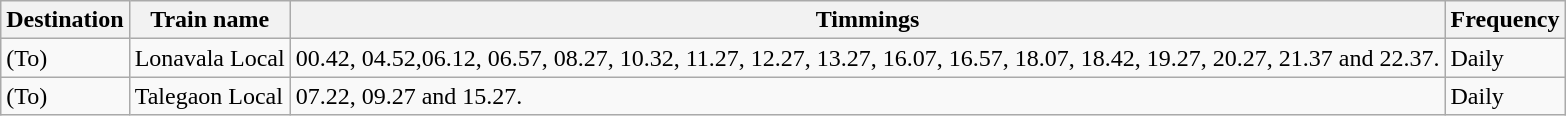<table class="wikitable" border="1">
<tr>
<th>Destination</th>
<th>Train name</th>
<th>Timmings</th>
<th>Frequency</th>
</tr>
<tr>
<td>(To) </td>
<td>Lonavala Local</td>
<td>00.42, 04.52,06.12, 06.57, 08.27, 10.32, 11.27, 12.27, 13.27, 16.07, 16.57, 18.07, 18.42, 19.27, 20.27, 21.37 and 22.37.</td>
<td>Daily</td>
</tr>
<tr>
<td>(To) </td>
<td>Talegaon Local</td>
<td>07.22, 09.27 and 15.27.</td>
<td>Daily</td>
</tr>
</table>
